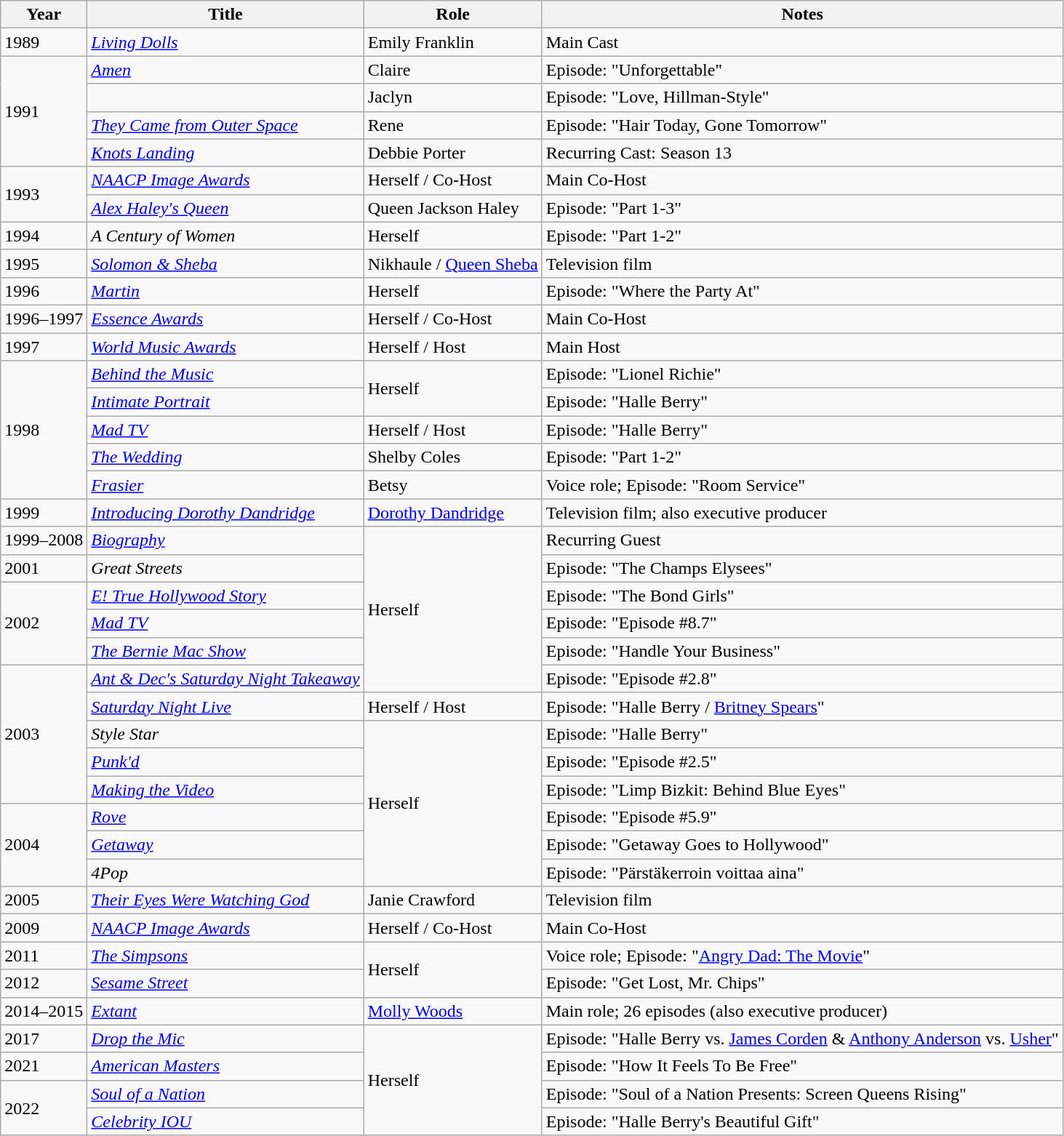<table class="wikitable sortable plainrowheaders">
<tr>
<th>Year</th>
<th>Title</th>
<th>Role</th>
<th>Notes</th>
</tr>
<tr>
<td>1989</td>
<td><em><a href='#'>Living Dolls</a></em></td>
<td>Emily Franklin</td>
<td>Main Cast</td>
</tr>
<tr>
<td rowspan="4">1991</td>
<td><em><a href='#'>Amen</a></em></td>
<td>Claire</td>
<td>Episode: "Unforgettable"</td>
</tr>
<tr>
<td><em></em></td>
<td>Jaclyn</td>
<td>Episode: "Love, Hillman-Style"</td>
</tr>
<tr>
<td><em><a href='#'>They Came from Outer Space</a></em></td>
<td>Rene</td>
<td>Episode: "Hair Today, Gone Tomorrow"</td>
</tr>
<tr>
<td><em><a href='#'>Knots Landing</a></em></td>
<td>Debbie Porter</td>
<td>Recurring Cast: Season 13</td>
</tr>
<tr>
<td rowspan="2">1993</td>
<td><em><a href='#'>NAACP Image Awards</a></em></td>
<td>Herself / Co-Host</td>
<td>Main Co-Host</td>
</tr>
<tr>
<td><em><a href='#'>Alex Haley's Queen</a></em></td>
<td>Queen Jackson Haley</td>
<td>Episode: "Part 1-3"</td>
</tr>
<tr>
<td>1994</td>
<td data-sort-value="Century of Women, A"><em>A Century of Women</em></td>
<td>Herself</td>
<td>Episode: "Part 1-2"</td>
</tr>
<tr>
<td>1995</td>
<td><em><a href='#'>Solomon & Sheba</a></em></td>
<td>Nikhaule / <a href='#'>Queen Sheba</a></td>
<td>Television film</td>
</tr>
<tr>
<td>1996</td>
<td><em><a href='#'>Martin</a></em></td>
<td>Herself</td>
<td>Episode: "Where the Party At"</td>
</tr>
<tr>
<td>1996–1997</td>
<td><em><a href='#'>Essence Awards</a></em></td>
<td>Herself / Co-Host</td>
<td>Main Co-Host</td>
</tr>
<tr>
<td>1997</td>
<td><em><a href='#'>World Music Awards</a></em></td>
<td>Herself / Host</td>
<td>Main Host</td>
</tr>
<tr>
<td rowspan="5">1998</td>
<td><em><a href='#'>Behind the Music</a></em></td>
<td rowspan="2">Herself</td>
<td>Episode: "Lionel Richie"</td>
</tr>
<tr>
<td><em><a href='#'>Intimate Portrait</a></em></td>
<td>Episode: "Halle Berry"</td>
</tr>
<tr>
<td><em><a href='#'>Mad TV</a></em></td>
<td>Herself / Host</td>
<td>Episode: "Halle Berry"</td>
</tr>
<tr>
<td data-sort-value="Wedding, The"><em><a href='#'>The Wedding</a></em></td>
<td>Shelby Coles</td>
<td>Episode: "Part 1-2"</td>
</tr>
<tr>
<td><em><a href='#'>Frasier</a></em></td>
<td>Betsy</td>
<td>Voice role; Episode: "Room Service"</td>
</tr>
<tr>
<td>1999</td>
<td><em><a href='#'>Introducing Dorothy Dandridge</a></em></td>
<td><a href='#'>Dorothy Dandridge</a></td>
<td>Television film; also executive producer</td>
</tr>
<tr>
<td>1999–2008</td>
<td><em><a href='#'>Biography</a></em></td>
<td rowspan="6">Herself</td>
<td>Recurring Guest</td>
</tr>
<tr>
<td>2001</td>
<td><em>Great Streets</em></td>
<td>Episode: "The Champs Elysees"</td>
</tr>
<tr>
<td rowspan="3">2002</td>
<td><em><a href='#'>E! True Hollywood Story</a></em></td>
<td>Episode: "The Bond Girls"</td>
</tr>
<tr>
<td><em><a href='#'>Mad TV</a></em></td>
<td>Episode: "Episode #8.7"</td>
</tr>
<tr>
<td data-sort-value="Bernie Mac Show, The"><em><a href='#'>The Bernie Mac Show</a></em></td>
<td>Episode: "Handle Your Business"</td>
</tr>
<tr>
<td rowspan="5">2003</td>
<td><em><a href='#'>Ant & Dec's Saturday Night Takeaway</a></em></td>
<td>Episode: "Episode #2.8"</td>
</tr>
<tr>
<td><em><a href='#'>Saturday Night Live</a></em></td>
<td>Herself / Host</td>
<td>Episode: "Halle Berry / <a href='#'>Britney Spears</a>"</td>
</tr>
<tr>
<td><em>Style Star</em></td>
<td rowspan="6">Herself</td>
<td>Episode: "Halle Berry"</td>
</tr>
<tr>
<td><em><a href='#'>Punk'd</a></em></td>
<td>Episode: "Episode #2.5"</td>
</tr>
<tr>
<td><em><a href='#'>Making the Video</a></em></td>
<td>Episode: "Limp Bizkit: Behind Blue Eyes"</td>
</tr>
<tr>
<td rowspan="3">2004</td>
<td><em><a href='#'>Rove</a></em></td>
<td>Episode: "Episode #5.9"</td>
</tr>
<tr>
<td><em><a href='#'>Getaway</a></em></td>
<td>Episode: "Getaway Goes to Hollywood"</td>
</tr>
<tr>
<td><em>4Pop</em></td>
<td>Episode: "Pärstäkerroin voittaa aina"</td>
</tr>
<tr>
<td>2005</td>
<td><em><a href='#'>Their Eyes Were Watching God</a></em></td>
<td>Janie Crawford</td>
<td>Television film</td>
</tr>
<tr>
<td>2009</td>
<td><em><a href='#'>NAACP Image Awards</a></em></td>
<td>Herself / Co-Host</td>
<td>Main Co-Host</td>
</tr>
<tr>
<td>2011</td>
<td data-sort-value="Simpsons, The"><em><a href='#'>The Simpsons</a></em></td>
<td rowspan="2">Herself</td>
<td>Voice role; Episode: "<a href='#'>Angry Dad: The Movie</a>"</td>
</tr>
<tr>
<td>2012</td>
<td><em><a href='#'>Sesame Street</a></em></td>
<td>Episode: "Get Lost, Mr. Chips"</td>
</tr>
<tr>
<td>2014–2015</td>
<td><em><a href='#'>Extant</a></em></td>
<td><a href='#'>Molly Woods</a></td>
<td>Main role; 26 episodes (also executive producer)</td>
</tr>
<tr>
<td>2017</td>
<td><em><a href='#'>Drop the Mic</a></em></td>
<td rowspan="4">Herself</td>
<td>Episode: "Halle Berry vs. <a href='#'>James Corden</a> & <a href='#'>Anthony Anderson</a> vs. <a href='#'>Usher</a>"</td>
</tr>
<tr>
<td>2021</td>
<td><em><a href='#'>American Masters</a></em></td>
<td>Episode: "How It Feels To Be Free"</td>
</tr>
<tr>
<td rowspan="2">2022</td>
<td><em><a href='#'>Soul of a Nation</a></em></td>
<td>Episode: "Soul of a Nation Presents: Screen Queens Rising"</td>
</tr>
<tr>
<td><em><a href='#'>Celebrity IOU</a></em></td>
<td>Episode: "Halle Berry's Beautiful Gift"</td>
</tr>
</table>
